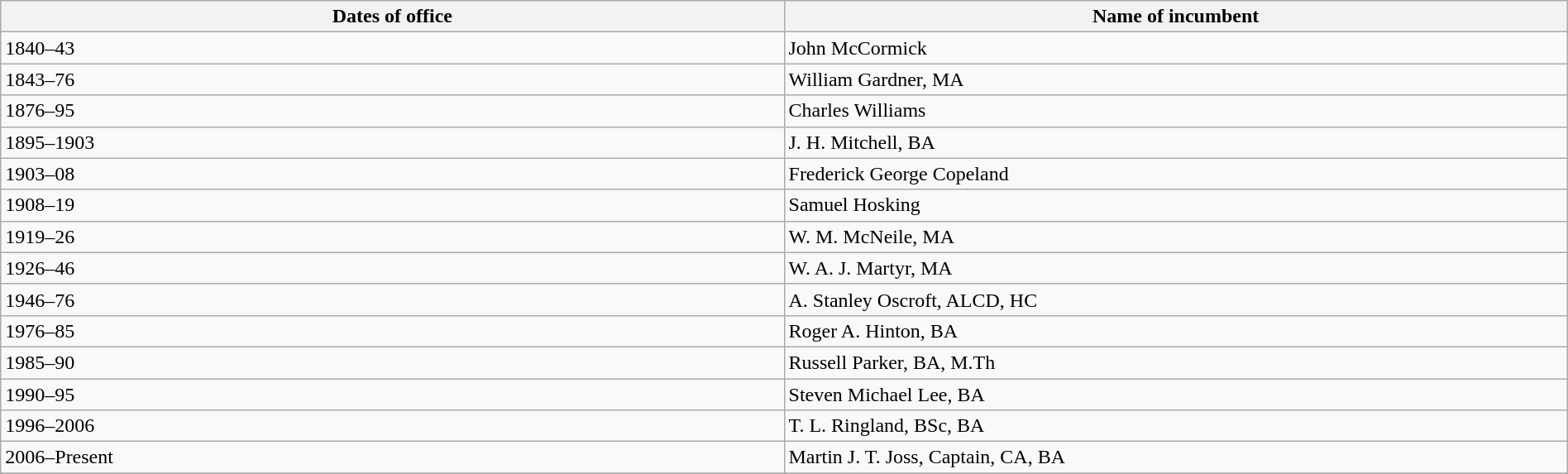<table width=100% class="wikitable">
<tr>
<th width=10%>Dates of office</th>
<th width=10%>Name of incumbent</th>
</tr>
<tr>
<td align="left">1840–43</td>
<td align="left">John McCormick</td>
</tr>
<tr>
<td align="left">1843–76</td>
<td align="left">William Gardner, MA</td>
</tr>
<tr>
<td align="left">1876–95</td>
<td align="left">Charles Williams</td>
</tr>
<tr>
<td align="left">1895–1903</td>
<td align="left">J. H. Mitchell, BA</td>
</tr>
<tr>
<td align="left">1903–08</td>
<td align="left">Frederick George Copeland</td>
</tr>
<tr>
<td align="left">1908–19</td>
<td Align="left">Samuel Hosking</td>
</tr>
<tr>
<td align="left">1919–26</td>
<td Align="left">W. M. McNeile, MA</td>
</tr>
<tr>
<td align="left">1926–46</td>
<td align="left">W. A. J. Martyr, MA</td>
</tr>
<tr>
<td align="left">1946–76</td>
<td align="left">A. Stanley Oscroft, ALCD, HC</td>
</tr>
<tr>
<td align="left">1976–85</td>
<td align="left">Roger A. Hinton, BA</td>
</tr>
<tr>
<td align="left">1985–90</td>
<td align="left">Russell Parker, BA, M.Th</td>
</tr>
<tr>
<td align="left">1990–95</td>
<td align="left">Steven Michael Lee, BA</td>
</tr>
<tr>
<td align="left">1996–2006</td>
<td align="left">T. L. Ringland, BSc, BA</td>
</tr>
<tr>
<td align="left">2006–Present</td>
<td align="left">Martin J. T. Joss, Captain, CA, BA</td>
</tr>
<tr>
</tr>
</table>
